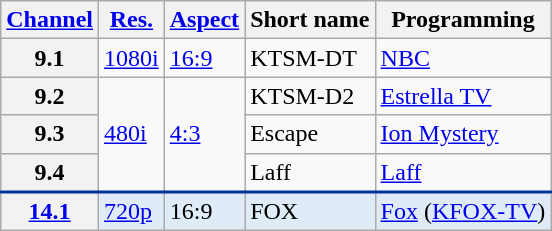<table class="wikitable">
<tr>
<th scope = "col"><a href='#'>Channel</a></th>
<th scope = "col"><a href='#'>Res.</a></th>
<th scope = "col"><a href='#'>Aspect</a></th>
<th scope = "col">Short name</th>
<th scope = "col">Programming</th>
</tr>
<tr>
<th scope = "row">9.1</th>
<td><a href='#'>1080i</a></td>
<td><a href='#'>16:9</a></td>
<td>KTSM-DT</td>
<td><a href='#'>NBC</a></td>
</tr>
<tr>
<th scope = "row">9.2</th>
<td rowspan=3><a href='#'>480i</a></td>
<td rowspan=3><a href='#'>4:3</a></td>
<td>KTSM-D2</td>
<td><a href='#'>Estrella TV</a></td>
</tr>
<tr>
<th scope = "row">9.3</th>
<td>Escape</td>
<td><a href='#'>Ion Mystery</a></td>
</tr>
<tr>
<th scope = "row">9.4</th>
<td>Laff</td>
<td><a href='#'>Laff</a></td>
</tr>
<tr style="background-color:#DFEBF6; border-top: 2px solid #003399;">
<th scope = "row"><a href='#'>14.1</a></th>
<td><a href='#'>720p</a></td>
<td>16:9</td>
<td>FOX</td>
<td><a href='#'>Fox</a> (<a href='#'>KFOX-TV</a>)</td>
</tr>
</table>
